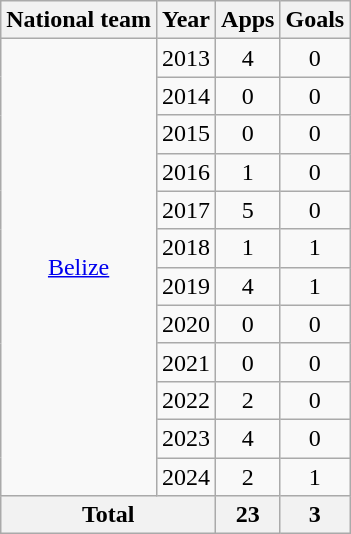<table class=wikitable style=text-align:center>
<tr>
<th>National team</th>
<th>Year</th>
<th>Apps</th>
<th>Goals</th>
</tr>
<tr>
<td rowspan="12"><a href='#'>Belize</a></td>
<td>2013</td>
<td>4</td>
<td>0</td>
</tr>
<tr>
<td>2014</td>
<td>0</td>
<td>0</td>
</tr>
<tr>
<td>2015</td>
<td>0</td>
<td>0</td>
</tr>
<tr>
<td>2016</td>
<td>1</td>
<td>0</td>
</tr>
<tr>
<td>2017</td>
<td>5</td>
<td>0</td>
</tr>
<tr>
<td>2018</td>
<td>1</td>
<td>1</td>
</tr>
<tr>
<td>2019</td>
<td>4</td>
<td>1</td>
</tr>
<tr>
<td>2020</td>
<td>0</td>
<td>0</td>
</tr>
<tr>
<td>2021</td>
<td>0</td>
<td>0</td>
</tr>
<tr>
<td>2022</td>
<td>2</td>
<td>0</td>
</tr>
<tr>
<td>2023</td>
<td>4</td>
<td>0</td>
</tr>
<tr>
<td>2024</td>
<td>2</td>
<td>1</td>
</tr>
<tr>
<th colspan="2">Total</th>
<th>23</th>
<th>3</th>
</tr>
</table>
